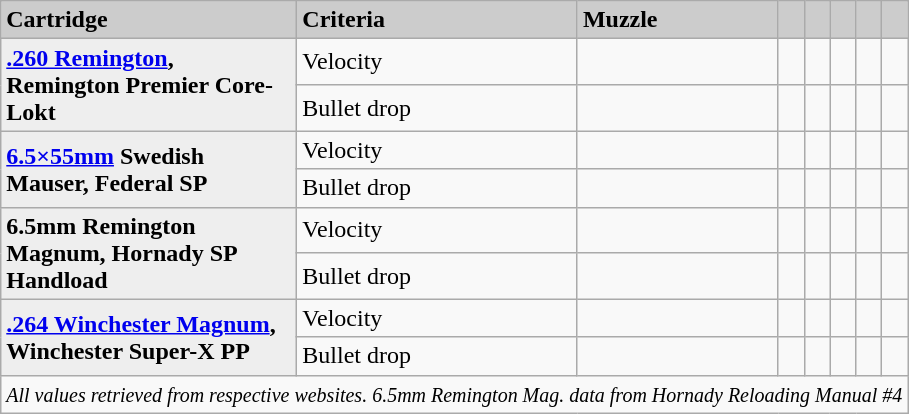<table class="wikitable" border="1">
<tr>
<td style="background: #cccccc" width="190pt"><strong>Cartridge</strong></td>
<td style="background: #cccccc"><strong>Criteria</strong></td>
<td style="background: #cccccc"><strong>Muzzle</strong></td>
<td style="background: #cccccc"><strong></strong></td>
<td style="background: #cccccc"><strong></strong></td>
<td style="background: #cccccc"><strong></strong></td>
<td style="background: #cccccc"><strong></strong></td>
<td style="background: #cccccc"><strong></strong></td>
</tr>
<tr>
<td style="background: #eeeeee" rowspan="2"><strong><a href='#'>.260 Remington</a>, Remington  Premier Core-Lokt</strong></td>
<td>Velocity</td>
<td></td>
<td></td>
<td></td>
<td></td>
<td></td>
<td></td>
</tr>
<tr>
<td>Bullet drop</td>
<td></td>
<td></td>
<td></td>
<td></td>
<td></td>
<td></td>
</tr>
<tr>
<td style="background: #eeeeee" rowspan="2"><strong><a href='#'>6.5×55mm</a> Swedish Mauser, Federal  SP</strong></td>
<td>Velocity</td>
<td></td>
<td></td>
<td></td>
<td></td>
<td></td>
<td></td>
</tr>
<tr>
<td>Bullet drop</td>
<td></td>
<td></td>
<td></td>
<td></td>
<td></td>
<td></td>
</tr>
<tr>
<td style="background: #eeeeee" rowspan="2"><strong>6.5mm Remington Magnum, Hornady  SP Handload</strong></td>
<td>Velocity</td>
<td></td>
<td></td>
<td></td>
<td></td>
<td></td>
<td></td>
</tr>
<tr>
<td>Bullet drop</td>
<td></td>
<td></td>
<td></td>
<td></td>
<td></td>
<td></td>
</tr>
<tr>
<td style="background: #eeeeee" rowspan="2"><strong><a href='#'>.264 Winchester Magnum</a>, Winchester  Super-X PP</strong></td>
<td>Velocity</td>
<td></td>
<td></td>
<td></td>
<td></td>
<td></td>
<td></td>
</tr>
<tr>
<td>Bullet drop</td>
<td></td>
<td></td>
<td></td>
<td></td>
<td></td>
<td></td>
</tr>
<tr>
<td colspan="8" align="center"><small><em>All values retrieved from respective websites. 6.5mm Remington Mag. data from Hornady Reloading Manual #4</em></small></td>
</tr>
</table>
